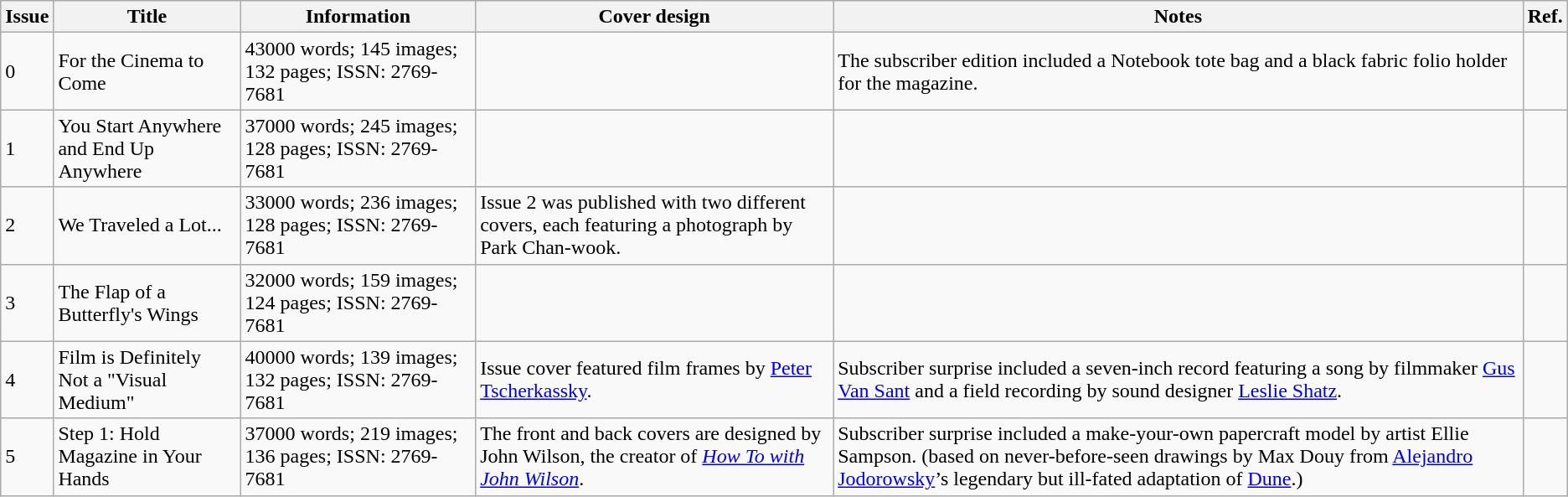<table class="wikitable">
<tr>
<th>Issue</th>
<th>Title</th>
<th>Information</th>
<th>Cover design</th>
<th>Notes</th>
<th>Ref.</th>
</tr>
<tr>
<td>0</td>
<td>For the Cinema to Come</td>
<td>43000 words; 145 images; 132 pages; ISSN: 2769-7681</td>
<td></td>
<td>The subscriber edition included a Notebook tote bag and a black fabric folio holder for the magazine.</td>
<td></td>
</tr>
<tr>
<td>1</td>
<td>You Start Anywhere and End Up Anywhere</td>
<td>37000 words; 245 images; 128 pages; ISSN: 2769-7681</td>
<td></td>
<td></td>
<td></td>
</tr>
<tr>
<td>2</td>
<td>We Traveled a Lot...</td>
<td>33000 words; 236 images; 128 pages; ISSN: 2769-7681</td>
<td>Issue 2 was published with two different covers, each featuring a photograph by Park Chan-wook.</td>
<td></td>
<td></td>
</tr>
<tr>
<td>3</td>
<td>The Flap of a Butterfly's Wings</td>
<td>32000 words; 159 images; 124 pages; ISSN: 2769-7681</td>
<td></td>
<td></td>
<td></td>
</tr>
<tr>
<td>4</td>
<td>Film is Definitely Not a "Visual Medium"</td>
<td>40000 words; 139 images; 132 pages; ISSN: 2769-7681</td>
<td>Issue cover featured film frames by <a href='#'>Peter Tscherkassky</a>.</td>
<td>Subscriber surprise included a seven-inch record featuring a song by filmmaker <a href='#'>Gus Van Sant</a> and a field recording by sound designer <a href='#'>Leslie Shatz</a>.</td>
<td></td>
</tr>
<tr>
<td>5</td>
<td>Step 1: Hold Magazine in Your Hands</td>
<td>37000 words; 219 images; 136 pages; ISSN: 2769-7681</td>
<td>The front and back covers are designed by John Wilson, the creator of <em><a href='#'>How To with John Wilson</a></em>.</td>
<td>Subscriber surprise included a make-your-own papercraft model by artist Ellie Sampson. (based on never-before-seen drawings by Max Douy from <a href='#'>Alejandro Jodorowsky</a>’s legendary but ill-fated adaptation of <a href='#'>Dune</a>.)</td>
<td></td>
</tr>
</table>
